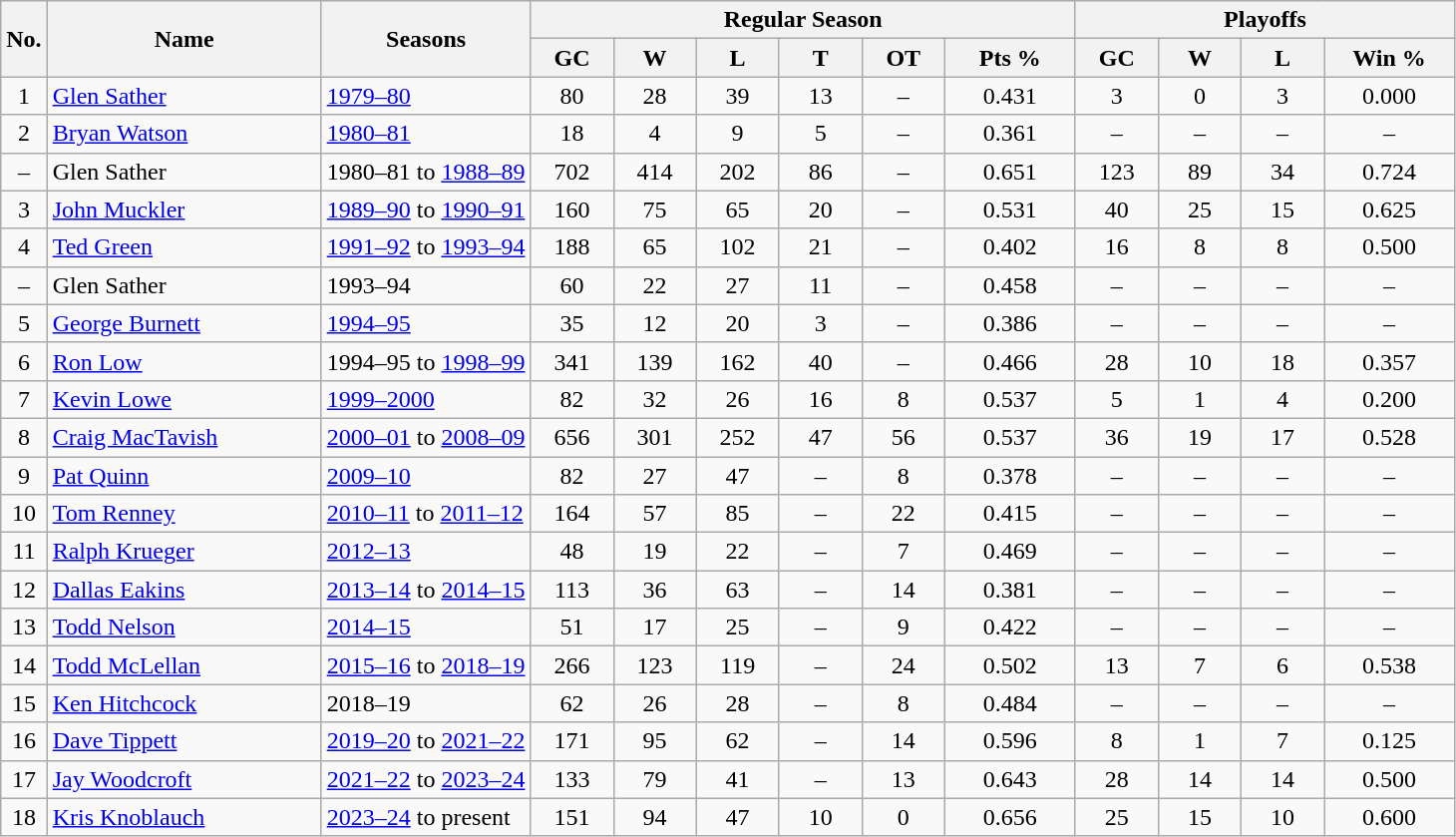<table class="wikitable" style="text-align:center">
<tr>
<th rowspan="2">No.</th>
<th rowspan="2" style="width:11em">Name</th>
<th rowspan="2">Seasons</th>
<th colspan="6">Regular Season</th>
<th colspan="4">Playoffs</th>
</tr>
<tr>
<th style="width:3em">GC</th>
<th style="width:3em">W</th>
<th style="width:3em">L</th>
<th style="width:3em">T</th>
<th style="width:3em">OT</th>
<th style="width:5em">Pts %</th>
<th style="width:3em">GC</th>
<th style="width:3em">W</th>
<th style="width:3em">L</th>
<th style="width:5em">Win %</th>
</tr>
<tr>
<td>1</td>
<td align=left><a href='#'>Glen Sather</a></td>
<td align=left><a href='#'>1979–80</a></td>
<td>80</td>
<td>28</td>
<td>39</td>
<td>13</td>
<td>–</td>
<td>0.431</td>
<td>3</td>
<td>0</td>
<td>3</td>
<td>0.000</td>
</tr>
<tr>
<td>2</td>
<td align=left><a href='#'>Bryan Watson</a></td>
<td align=left><a href='#'>1980–81</a></td>
<td>18</td>
<td>4</td>
<td>9</td>
<td>5</td>
<td>–</td>
<td>0.361</td>
<td>–</td>
<td>–</td>
<td>–</td>
<td>–</td>
</tr>
<tr>
<td>–</td>
<td align=left>Glen Sather</td>
<td align=left>1980–81 to <a href='#'>1988–89</a></td>
<td>702</td>
<td>414</td>
<td>202</td>
<td>86</td>
<td>–</td>
<td>0.651</td>
<td>123</td>
<td>89</td>
<td>34</td>
<td>0.724</td>
</tr>
<tr>
<td>3</td>
<td align=left><a href='#'>John Muckler</a></td>
<td align=left><a href='#'>1989–90</a> to <a href='#'>1990–91</a></td>
<td>160</td>
<td>75</td>
<td>65</td>
<td>20</td>
<td>–</td>
<td>0.531</td>
<td>40</td>
<td>25</td>
<td>15</td>
<td>0.625</td>
</tr>
<tr>
<td>4</td>
<td align=left><a href='#'>Ted Green</a></td>
<td align=left><a href='#'>1991–92</a> to <a href='#'>1993–94</a></td>
<td>188</td>
<td>65</td>
<td>102</td>
<td>21</td>
<td>–</td>
<td>0.402</td>
<td>16</td>
<td>8</td>
<td>8</td>
<td>0.500</td>
</tr>
<tr>
<td>–</td>
<td align=left>Glen Sather</td>
<td align=left>1993–94</td>
<td>60</td>
<td>22</td>
<td>27</td>
<td>11</td>
<td>–</td>
<td>0.458</td>
<td>–</td>
<td>–</td>
<td>–</td>
<td>–</td>
</tr>
<tr>
<td>5</td>
<td align=left><a href='#'>George Burnett</a></td>
<td align=left><a href='#'>1994–95</a></td>
<td>35</td>
<td>12</td>
<td>20</td>
<td>3</td>
<td>–</td>
<td>0.386</td>
<td>–</td>
<td>–</td>
<td>–</td>
<td>–</td>
</tr>
<tr>
<td>6</td>
<td align=left><a href='#'>Ron Low</a></td>
<td align=left>1994–95 to <a href='#'>1998–99</a></td>
<td>341</td>
<td>139</td>
<td>162</td>
<td>40</td>
<td>–</td>
<td>0.466</td>
<td>28</td>
<td>10</td>
<td>18</td>
<td>0.357</td>
</tr>
<tr>
<td>7</td>
<td align=left><a href='#'>Kevin Lowe</a></td>
<td align=left><a href='#'>1999–2000</a></td>
<td>82</td>
<td>32</td>
<td>26</td>
<td>16</td>
<td>8</td>
<td>0.537</td>
<td>5</td>
<td>1</td>
<td>4</td>
<td>0.200</td>
</tr>
<tr>
<td>8</td>
<td align=left><a href='#'>Craig MacTavish</a></td>
<td align=left><a href='#'>2000–01</a> to <a href='#'>2008–09</a></td>
<td>656</td>
<td>301</td>
<td>252</td>
<td>47</td>
<td>56</td>
<td>0.537</td>
<td>36</td>
<td>19</td>
<td>17</td>
<td>0.528</td>
</tr>
<tr>
<td>9</td>
<td align=left><a href='#'>Pat Quinn</a></td>
<td align=left><a href='#'>2009–10</a></td>
<td>82</td>
<td>27</td>
<td>47</td>
<td>–</td>
<td>8</td>
<td>0.378</td>
<td>–</td>
<td>–</td>
<td>–</td>
<td>–</td>
</tr>
<tr>
<td>10</td>
<td align=left><a href='#'>Tom Renney</a></td>
<td align=left><a href='#'>2010–11</a> to <a href='#'>2011–12</a></td>
<td>164</td>
<td>57</td>
<td>85</td>
<td>–</td>
<td>22</td>
<td>0.415</td>
<td>–</td>
<td>–</td>
<td>–</td>
<td>–</td>
</tr>
<tr>
<td>11</td>
<td align=left><a href='#'>Ralph Krueger</a></td>
<td align=left><a href='#'>2012–13</a></td>
<td>48</td>
<td>19</td>
<td>22</td>
<td>–</td>
<td>7</td>
<td>0.469</td>
<td>–</td>
<td>–</td>
<td>–</td>
<td>–</td>
</tr>
<tr>
<td>12</td>
<td align=left><a href='#'>Dallas Eakins</a></td>
<td align=left><a href='#'>2013–14</a> to <a href='#'>2014–15</a></td>
<td>113</td>
<td>36</td>
<td>63</td>
<td>–</td>
<td>14</td>
<td>0.381</td>
<td>–</td>
<td>–</td>
<td>–</td>
<td>–</td>
</tr>
<tr>
<td>13</td>
<td align=left><a href='#'>Todd Nelson</a></td>
<td align=left><a href='#'>2014–15</a></td>
<td>51</td>
<td>17</td>
<td>25</td>
<td>–</td>
<td>9</td>
<td>0.422</td>
<td>–</td>
<td>–</td>
<td>–</td>
<td>–</td>
</tr>
<tr>
<td>14</td>
<td align=left><a href='#'>Todd McLellan</a></td>
<td align=left><a href='#'>2015–16</a> to <a href='#'>2018–19</a></td>
<td>266</td>
<td>123</td>
<td>119</td>
<td>–</td>
<td>24</td>
<td>0.502</td>
<td>13</td>
<td>7</td>
<td>6</td>
<td>0.538</td>
</tr>
<tr>
<td>15</td>
<td align=left><a href='#'>Ken Hitchcock</a></td>
<td align=left>2018–19</td>
<td>62</td>
<td>26</td>
<td>28</td>
<td>–</td>
<td>8</td>
<td>0.484</td>
<td>–</td>
<td>–</td>
<td>–</td>
<td>–</td>
</tr>
<tr>
<td>16</td>
<td align=left><a href='#'>Dave Tippett</a></td>
<td align=left><a href='#'>2019–20</a> to <a href='#'>2021–22</a></td>
<td>171</td>
<td>95</td>
<td>62</td>
<td>–</td>
<td>14</td>
<td>0.596</td>
<td>8</td>
<td>1</td>
<td>7</td>
<td>0.125</td>
</tr>
<tr>
<td>17</td>
<td align=left><a href='#'>Jay Woodcroft</a></td>
<td align=left><a href='#'>2021–22</a> to <a href='#'>2023–24</a></td>
<td>133</td>
<td>79</td>
<td>41</td>
<td>–</td>
<td>13</td>
<td>0.643</td>
<td>28</td>
<td>14</td>
<td>14</td>
<td>0.500</td>
</tr>
<tr>
<td>18</td>
<td align=left><a href='#'>Kris Knoblauch</a></td>
<td align=left><a href='#'>2023–24</a> to present</td>
<td>151</td>
<td>94</td>
<td>47</td>
<td>10</td>
<td>0</td>
<td>0.656</td>
<td>25</td>
<td>15</td>
<td>10</td>
<td>0.600</td>
</tr>
</table>
